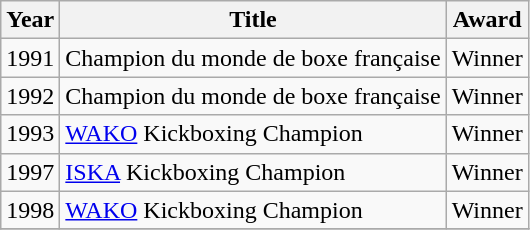<table class="wikitable">
<tr>
<th>Year</th>
<th>Title</th>
<th>Award</th>
</tr>
<tr>
<td>1991</td>
<td>Champion du monde de boxe française</td>
<td>Winner</td>
</tr>
<tr>
<td>1992</td>
<td>Champion du monde de boxe française</td>
<td>Winner</td>
</tr>
<tr>
<td>1993</td>
<td><a href='#'>WAKO</a> Kickboxing Champion</td>
<td>Winner</td>
</tr>
<tr>
<td>1997</td>
<td><a href='#'>ISKA</a> Kickboxing Champion</td>
<td>Winner</td>
</tr>
<tr>
<td>1998</td>
<td><a href='#'>WAKO</a> Kickboxing Champion</td>
<td>Winner</td>
</tr>
<tr>
</tr>
</table>
